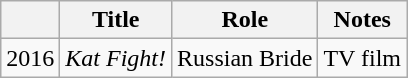<table class="wikitable sortable">
<tr>
<th></th>
<th>Title</th>
<th>Role</th>
<th class="sortable">Notes</th>
</tr>
<tr>
<td>2016</td>
<td><em>Kat Fight!</em></td>
<td>Russian Bride</td>
<td>TV film</td>
</tr>
</table>
